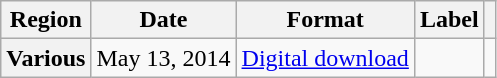<table class="wikitable plainrowheaders">
<tr>
<th scope="col">Region</th>
<th scope="col">Date</th>
<th scope="col">Format</th>
<th scope="col">Label</th>
<th scope="col"></th>
</tr>
<tr>
<th scope="row">Various</th>
<td>May 13, 2014</td>
<td><a href='#'>Digital download</a></td>
<td></td>
<td align="center"></td>
</tr>
</table>
